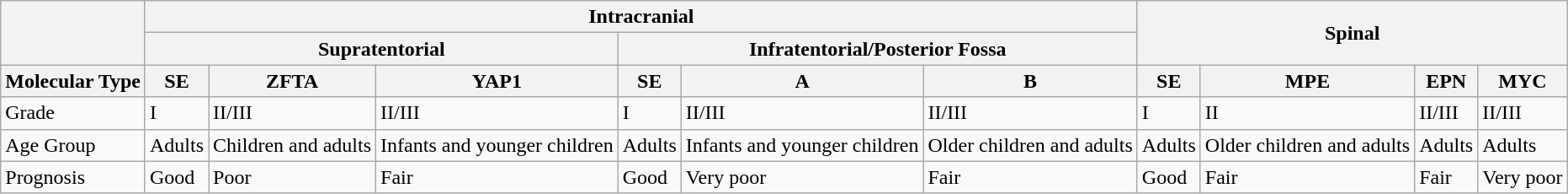<table class="wikitable">
<tr>
<th rowspan="2"></th>
<th colspan="6">Intracranial</th>
<th colspan="4" rowspan="2">Spinal</th>
</tr>
<tr>
<th colspan="3">Supratentorial</th>
<th colspan="3">Infratentorial/Posterior Fossa</th>
</tr>
<tr>
<th>Molecular Type</th>
<th>SE</th>
<th>ZFTA</th>
<th>YAP1</th>
<th>SE</th>
<th>A</th>
<th>B</th>
<th>SE</th>
<th>MPE</th>
<th>EPN</th>
<th>MYC</th>
</tr>
<tr>
<td>Grade</td>
<td>I</td>
<td>II/III</td>
<td>II/III</td>
<td>I</td>
<td>II/III</td>
<td>II/III</td>
<td>I</td>
<td>II</td>
<td>II/III</td>
<td>II/III</td>
</tr>
<tr>
<td>Age Group</td>
<td>Adults</td>
<td>Children and adults</td>
<td>Infants and younger children</td>
<td>Adults</td>
<td>Infants and younger children</td>
<td>Older children and adults</td>
<td>Adults</td>
<td>Older children and adults</td>
<td>Adults</td>
<td>Adults</td>
</tr>
<tr>
<td>Prognosis</td>
<td>Good</td>
<td>Poor</td>
<td>Fair</td>
<td>Good</td>
<td>Very poor</td>
<td>Fair</td>
<td>Good</td>
<td>Fair</td>
<td>Fair</td>
<td>Very poor</td>
</tr>
</table>
